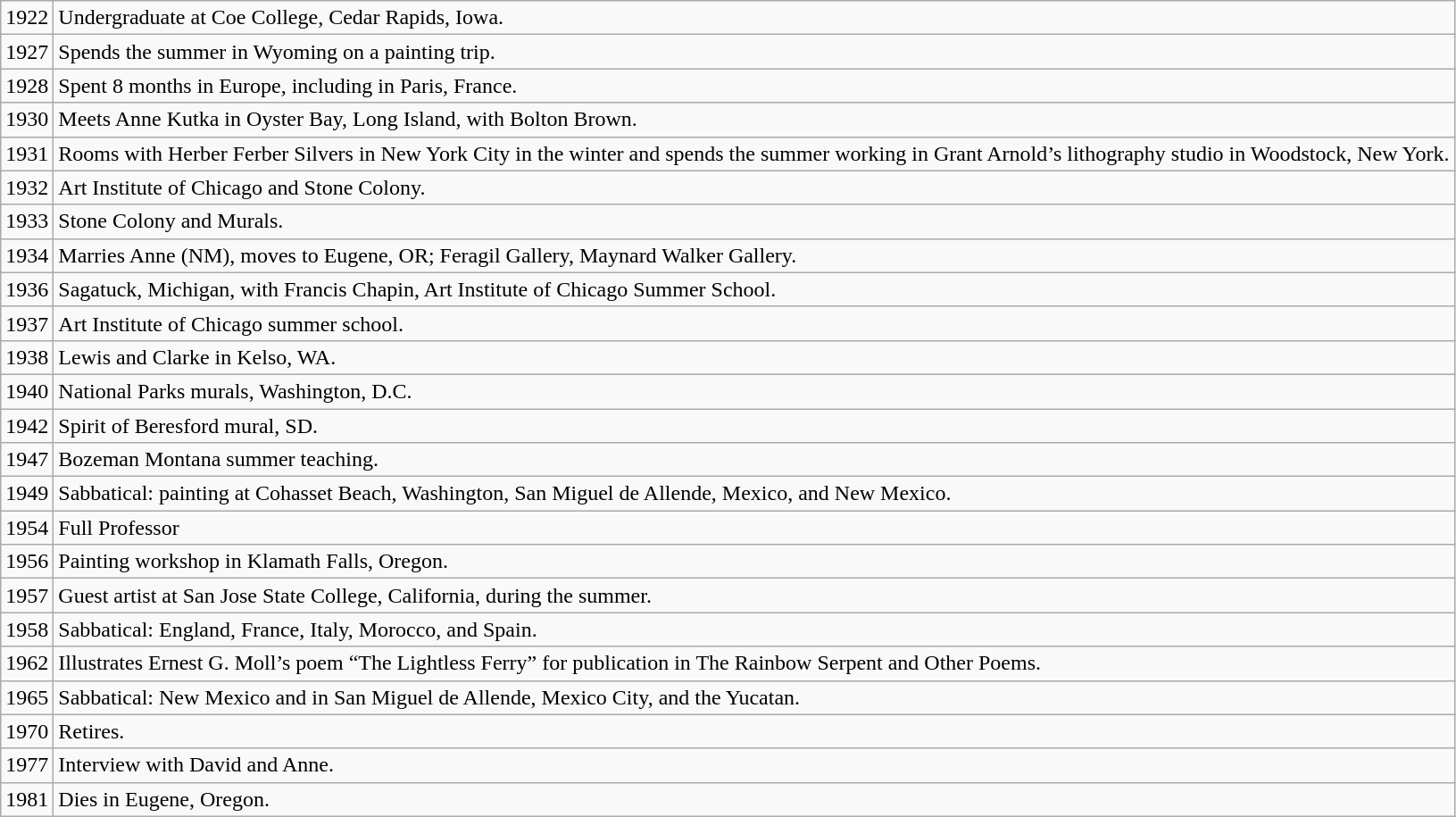<table class="wikitable mw-collapsible">
<tr>
<td>1922</td>
<td>Undergraduate at Coe College, Cedar Rapids,  Iowa.</td>
</tr>
<tr>
<td>1927</td>
<td>Spends the summer in Wyoming on a  painting trip.</td>
</tr>
<tr>
<td>1928</td>
<td>Spent 8 months in Europe,  including in Paris, France.</td>
</tr>
<tr>
<td>1930</td>
<td>Meets Anne Kutka in Oyster Bay,  Long Island, with Bolton Brown.</td>
</tr>
<tr>
<td>1931</td>
<td>Rooms with Herber Ferber Silvers  in New York City in the winter and spends the summer working in Grant  Arnold’s lithography studio in Woodstock, New York.</td>
</tr>
<tr>
<td>1932</td>
<td>Art Institute of Chicago and Stone  Colony.</td>
</tr>
<tr>
<td>1933</td>
<td>Stone Colony and Murals.</td>
</tr>
<tr>
<td>1934</td>
<td>Marries Anne (NM), moves to  Eugene, OR; Feragil Gallery, Maynard Walker Gallery.</td>
</tr>
<tr>
<td>1936</td>
<td>Sagatuck, Michigan, with Francis  Chapin, Art Institute of Chicago Summer School.</td>
</tr>
<tr>
<td>1937</td>
<td>Art Institute of Chicago summer  school.</td>
</tr>
<tr>
<td>1938</td>
<td>Lewis and Clarke in Kelso, WA.</td>
</tr>
<tr>
<td>1940</td>
<td>National Parks murals, Washington,  D.C.</td>
</tr>
<tr>
<td>1942</td>
<td>Spirit of Beresford mural, SD.</td>
</tr>
<tr>
<td>1947</td>
<td>Bozeman Montana summer teaching.</td>
</tr>
<tr>
<td>1949</td>
<td>Sabbatical: painting at Cohasset  Beach, Washington, San Miguel de Allende, Mexico, and New Mexico.</td>
</tr>
<tr>
<td>1954</td>
<td>Full Professor</td>
</tr>
<tr>
<td>1956</td>
<td>Painting workshop in Klamath  Falls, Oregon.</td>
</tr>
<tr>
<td>1957</td>
<td>Guest artist at San Jose State  College, California, during the summer.</td>
</tr>
<tr>
<td>1958</td>
<td>Sabbatical: England, France,  Italy, Morocco, and Spain.</td>
</tr>
<tr>
<td>1962</td>
<td>Illustrates Ernest G. Moll’s poem  “The Lightless Ferry” for publication in The Rainbow Serpent and Other Poems.</td>
</tr>
<tr>
<td>1965</td>
<td>Sabbatical: New Mexico and in San  Miguel de Allende, Mexico City, and the Yucatan.</td>
</tr>
<tr>
<td>1970</td>
<td>Retires.</td>
</tr>
<tr>
<td>1977</td>
<td>Interview with David and Anne.</td>
</tr>
<tr>
<td>1981</td>
<td>Dies in Eugene, Oregon.</td>
</tr>
</table>
